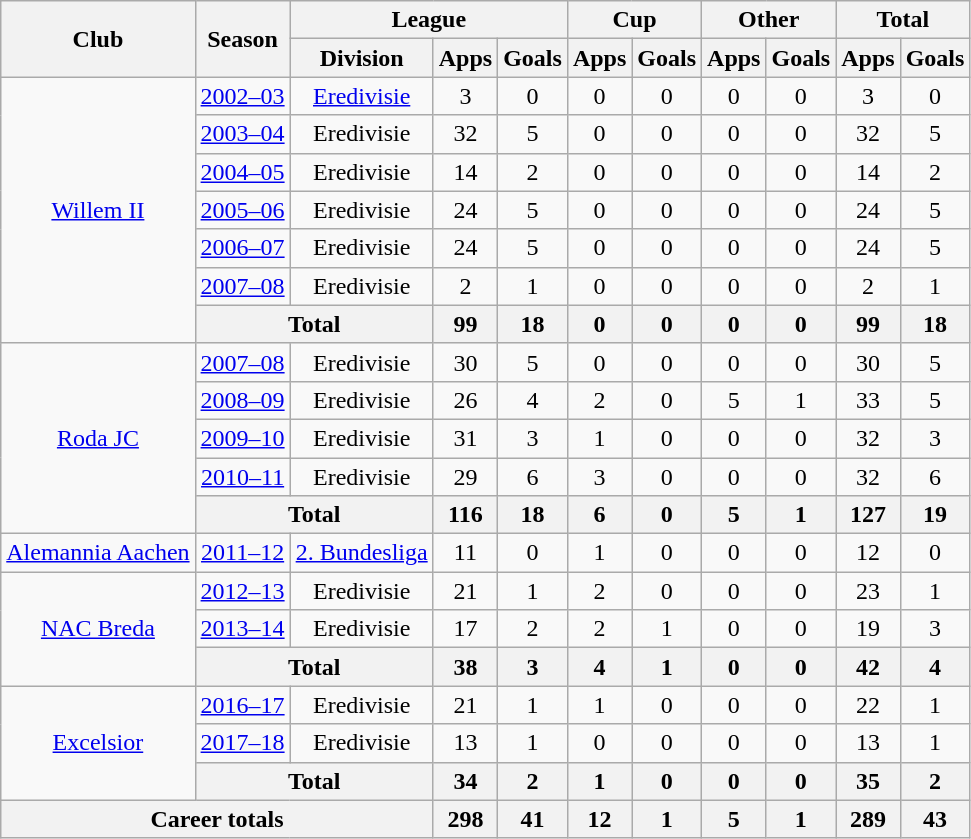<table class="wikitable" style="text-align: center">
<tr>
<th rowspan="2">Club</th>
<th rowspan="2">Season</th>
<th colspan="3">League</th>
<th colspan="2">Cup</th>
<th colspan="2">Other</th>
<th colspan="2">Total</th>
</tr>
<tr>
<th>Division</th>
<th>Apps</th>
<th>Goals</th>
<th>Apps</th>
<th>Goals</th>
<th>Apps</th>
<th>Goals</th>
<th>Apps</th>
<th>Goals</th>
</tr>
<tr>
<td rowspan="7"><a href='#'>Willem II</a></td>
<td><a href='#'>2002–03</a></td>
<td><a href='#'>Eredivisie</a></td>
<td>3</td>
<td>0</td>
<td>0</td>
<td>0</td>
<td>0</td>
<td>0</td>
<td>3</td>
<td>0</td>
</tr>
<tr>
<td><a href='#'>2003–04</a></td>
<td>Eredivisie</td>
<td>32</td>
<td>5</td>
<td>0</td>
<td>0</td>
<td>0</td>
<td>0</td>
<td>32</td>
<td>5</td>
</tr>
<tr>
<td><a href='#'>2004–05</a></td>
<td>Eredivisie</td>
<td>14</td>
<td>2</td>
<td>0</td>
<td>0</td>
<td>0</td>
<td>0</td>
<td>14</td>
<td>2</td>
</tr>
<tr>
<td><a href='#'>2005–06</a></td>
<td>Eredivisie</td>
<td>24</td>
<td>5</td>
<td>0</td>
<td>0</td>
<td>0</td>
<td>0</td>
<td>24</td>
<td>5</td>
</tr>
<tr>
<td><a href='#'>2006–07</a></td>
<td>Eredivisie</td>
<td>24</td>
<td>5</td>
<td>0</td>
<td>0</td>
<td>0</td>
<td>0</td>
<td>24</td>
<td>5</td>
</tr>
<tr>
<td><a href='#'>2007–08</a></td>
<td>Eredivisie</td>
<td>2</td>
<td>1</td>
<td>0</td>
<td>0</td>
<td>0</td>
<td>0</td>
<td>2</td>
<td>1</td>
</tr>
<tr>
<th colspan="2">Total</th>
<th>99</th>
<th>18</th>
<th>0</th>
<th>0</th>
<th>0</th>
<th>0</th>
<th>99</th>
<th>18</th>
</tr>
<tr>
<td rowspan="5"><a href='#'>Roda JC</a></td>
<td><a href='#'>2007–08</a></td>
<td>Eredivisie</td>
<td>30</td>
<td>5</td>
<td>0</td>
<td>0</td>
<td>0</td>
<td>0</td>
<td>30</td>
<td>5</td>
</tr>
<tr>
<td><a href='#'>2008–09</a></td>
<td>Eredivisie</td>
<td>26</td>
<td>4</td>
<td>2</td>
<td>0</td>
<td>5</td>
<td>1</td>
<td>33</td>
<td>5</td>
</tr>
<tr>
<td><a href='#'>2009–10</a></td>
<td>Eredivisie</td>
<td>31</td>
<td>3</td>
<td>1</td>
<td>0</td>
<td>0</td>
<td>0</td>
<td>32</td>
<td>3</td>
</tr>
<tr>
<td><a href='#'>2010–11</a></td>
<td>Eredivisie</td>
<td>29</td>
<td>6</td>
<td>3</td>
<td>0</td>
<td>0</td>
<td>0</td>
<td>32</td>
<td>6</td>
</tr>
<tr>
<th colspan="2">Total</th>
<th>116</th>
<th>18</th>
<th>6</th>
<th>0</th>
<th>5</th>
<th>1</th>
<th>127</th>
<th>19</th>
</tr>
<tr>
<td><a href='#'>Alemannia Aachen</a></td>
<td><a href='#'>2011–12</a></td>
<td><a href='#'>2. Bundesliga</a></td>
<td>11</td>
<td>0</td>
<td>1</td>
<td>0</td>
<td>0</td>
<td>0</td>
<td>12</td>
<td>0</td>
</tr>
<tr>
<td rowspan="3"><a href='#'>NAC Breda</a></td>
<td><a href='#'>2012–13</a></td>
<td>Eredivisie</td>
<td>21</td>
<td>1</td>
<td>2</td>
<td>0</td>
<td>0</td>
<td>0</td>
<td>23</td>
<td>1</td>
</tr>
<tr>
<td><a href='#'>2013–14</a></td>
<td>Eredivisie</td>
<td>17</td>
<td>2</td>
<td>2</td>
<td>1</td>
<td>0</td>
<td>0</td>
<td>19</td>
<td>3</td>
</tr>
<tr>
<th colspan="2">Total</th>
<th>38</th>
<th>3</th>
<th>4</th>
<th>1</th>
<th>0</th>
<th>0</th>
<th>42</th>
<th>4</th>
</tr>
<tr>
<td rowspan="3"><a href='#'>Excelsior</a></td>
<td><a href='#'>2016–17</a></td>
<td>Eredivisie</td>
<td>21</td>
<td>1</td>
<td>1</td>
<td>0</td>
<td>0</td>
<td>0</td>
<td>22</td>
<td>1</td>
</tr>
<tr>
<td><a href='#'>2017–18</a></td>
<td>Eredivisie</td>
<td>13</td>
<td>1</td>
<td>0</td>
<td>0</td>
<td>0</td>
<td>0</td>
<td>13</td>
<td>1</td>
</tr>
<tr>
<th colspan="2">Total</th>
<th>34</th>
<th>2</th>
<th>1</th>
<th>0</th>
<th>0</th>
<th>0</th>
<th>35</th>
<th>2</th>
</tr>
<tr>
<th colspan="3">Career totals</th>
<th>298</th>
<th>41</th>
<th>12</th>
<th>1</th>
<th>5</th>
<th>1</th>
<th>289</th>
<th>43</th>
</tr>
</table>
